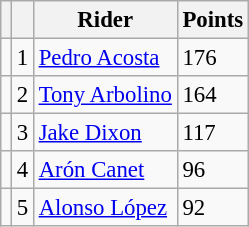<table class="wikitable" style="font-size: 95%;">
<tr>
<th></th>
<th></th>
<th>Rider</th>
<th>Points</th>
</tr>
<tr>
<td></td>
<td align=center>1</td>
<td> <a href='#'>Pedro Acosta</a></td>
<td align=left>176</td>
</tr>
<tr>
<td></td>
<td align=center>2</td>
<td> <a href='#'>Tony Arbolino</a></td>
<td align=left>164</td>
</tr>
<tr>
<td></td>
<td align=center>3</td>
<td> <a href='#'>Jake Dixon</a></td>
<td align=left>117</td>
</tr>
<tr>
<td></td>
<td align=center>4</td>
<td> <a href='#'>Arón Canet</a></td>
<td align=left>96</td>
</tr>
<tr>
<td></td>
<td align=center>5</td>
<td> <a href='#'>Alonso López</a></td>
<td align=left>92</td>
</tr>
</table>
